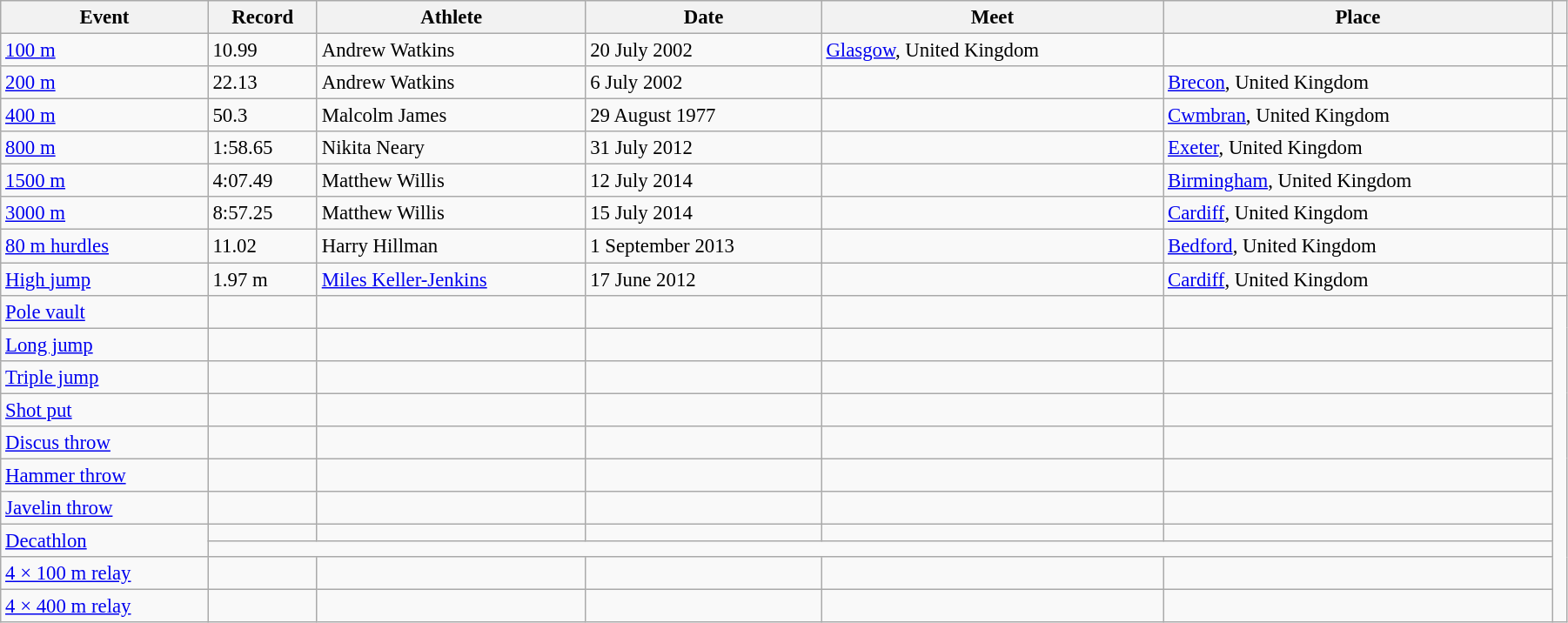<table class="wikitable" style="font-size:95%; width: 95%;">
<tr>
<th>Event</th>
<th>Record</th>
<th>Athlete</th>
<th>Date</th>
<th>Meet</th>
<th>Place</th>
<th></th>
</tr>
<tr>
<td><a href='#'>100 m</a></td>
<td>10.99</td>
<td>Andrew Watkins</td>
<td>20 July 2002</td>
<td><a href='#'>Glasgow</a>, United Kingdom</td>
<td></td>
</tr>
<tr>
<td><a href='#'>200 m</a></td>
<td>22.13</td>
<td>Andrew Watkins</td>
<td>6 July 2002</td>
<td></td>
<td><a href='#'>Brecon</a>, United Kingdom</td>
<td></td>
</tr>
<tr>
<td><a href='#'>400 m</a></td>
<td>50.3 </td>
<td>Malcolm James</td>
<td>29 August 1977</td>
<td></td>
<td><a href='#'>Cwmbran</a>, United Kingdom</td>
<td></td>
</tr>
<tr>
<td><a href='#'>800 m</a></td>
<td>1:58.65</td>
<td>Nikita Neary</td>
<td>31 July 2012</td>
<td></td>
<td><a href='#'>Exeter</a>, United Kingdom</td>
<td></td>
</tr>
<tr>
<td><a href='#'>1500 m</a></td>
<td>4:07.49</td>
<td>Matthew Willis</td>
<td>12 July 2014</td>
<td></td>
<td><a href='#'>Birmingham</a>, United Kingdom</td>
<td></td>
</tr>
<tr>
<td><a href='#'>3000 m</a></td>
<td>8:57.25</td>
<td>Matthew Willis</td>
<td>15 July 2014</td>
<td></td>
<td><a href='#'>Cardiff</a>, United Kingdom</td>
<td></td>
</tr>
<tr>
<td><a href='#'>80 m hurdles</a></td>
<td>11.02</td>
<td>Harry Hillman</td>
<td>1 September 2013</td>
<td></td>
<td><a href='#'>Bedford</a>, United Kingdom</td>
<td></td>
</tr>
<tr>
<td><a href='#'>High jump</a></td>
<td>1.97 m</td>
<td><a href='#'>Miles Keller-Jenkins</a></td>
<td>17 June 2012</td>
<td></td>
<td><a href='#'>Cardiff</a>, United Kingdom</td>
<td></td>
</tr>
<tr>
<td><a href='#'>Pole vault</a></td>
<td></td>
<td></td>
<td></td>
<td></td>
<td></td>
</tr>
<tr>
<td><a href='#'>Long jump</a></td>
<td></td>
<td></td>
<td></td>
<td></td>
<td></td>
</tr>
<tr>
<td><a href='#'>Triple jump</a></td>
<td></td>
<td></td>
<td></td>
<td></td>
<td></td>
</tr>
<tr>
<td><a href='#'>Shot put</a></td>
<td></td>
<td></td>
<td></td>
<td></td>
<td></td>
</tr>
<tr>
<td><a href='#'>Discus throw</a></td>
<td></td>
<td></td>
<td></td>
<td></td>
<td></td>
</tr>
<tr>
<td><a href='#'>Hammer throw</a></td>
<td></td>
<td></td>
<td></td>
<td></td>
<td></td>
</tr>
<tr>
<td><a href='#'>Javelin throw</a></td>
<td></td>
<td></td>
<td></td>
<td></td>
<td></td>
</tr>
<tr>
<td rowspan=2><a href='#'>Decathlon</a></td>
<td></td>
<td></td>
<td></td>
<td></td>
<td></td>
</tr>
<tr>
<td colspan=5></td>
</tr>
<tr>
<td><a href='#'>4 × 100 m relay</a></td>
<td></td>
<td></td>
<td></td>
<td></td>
<td></td>
</tr>
<tr>
<td><a href='#'>4 × 400 m relay</a></td>
<td></td>
<td></td>
<td></td>
<td></td>
<td></td>
</tr>
</table>
